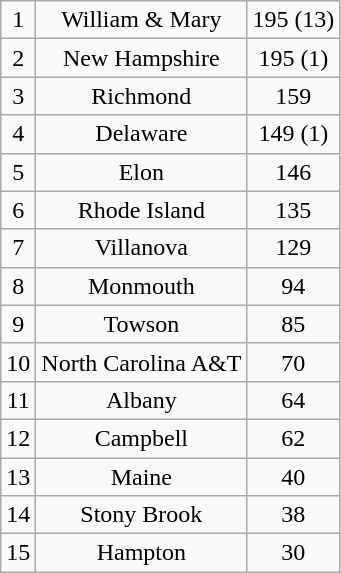<table class="wikitable" style="display: inline-table;">
<tr align="center">
<td>1</td>
<td>William & Mary</td>
<td>195 (13)</td>
</tr>
<tr align="center">
<td>2</td>
<td>New Hampshire</td>
<td>195 (1)</td>
</tr>
<tr align="center">
<td>3</td>
<td>Richmond</td>
<td>159</td>
</tr>
<tr align="center">
<td>4</td>
<td>Delaware</td>
<td>149 (1)</td>
</tr>
<tr align="center">
<td>5</td>
<td>Elon</td>
<td>146</td>
</tr>
<tr align="center">
<td>6</td>
<td>Rhode Island</td>
<td>135</td>
</tr>
<tr align="center">
<td>7</td>
<td>Villanova</td>
<td>129</td>
</tr>
<tr align="center">
<td>8</td>
<td>Monmouth</td>
<td>94</td>
</tr>
<tr align="center">
<td>9</td>
<td>Towson</td>
<td>85</td>
</tr>
<tr align="center">
<td>10</td>
<td>North Carolina A&T</td>
<td>70</td>
</tr>
<tr align="center">
<td>11</td>
<td>Albany</td>
<td>64</td>
</tr>
<tr align="center">
<td>12</td>
<td>Campbell</td>
<td>62</td>
</tr>
<tr align="center">
<td>13</td>
<td>Maine</td>
<td>40</td>
</tr>
<tr align="center">
<td>14</td>
<td>Stony Brook</td>
<td>38</td>
</tr>
<tr align="center">
<td>15</td>
<td>Hampton</td>
<td>30</td>
</tr>
</table>
